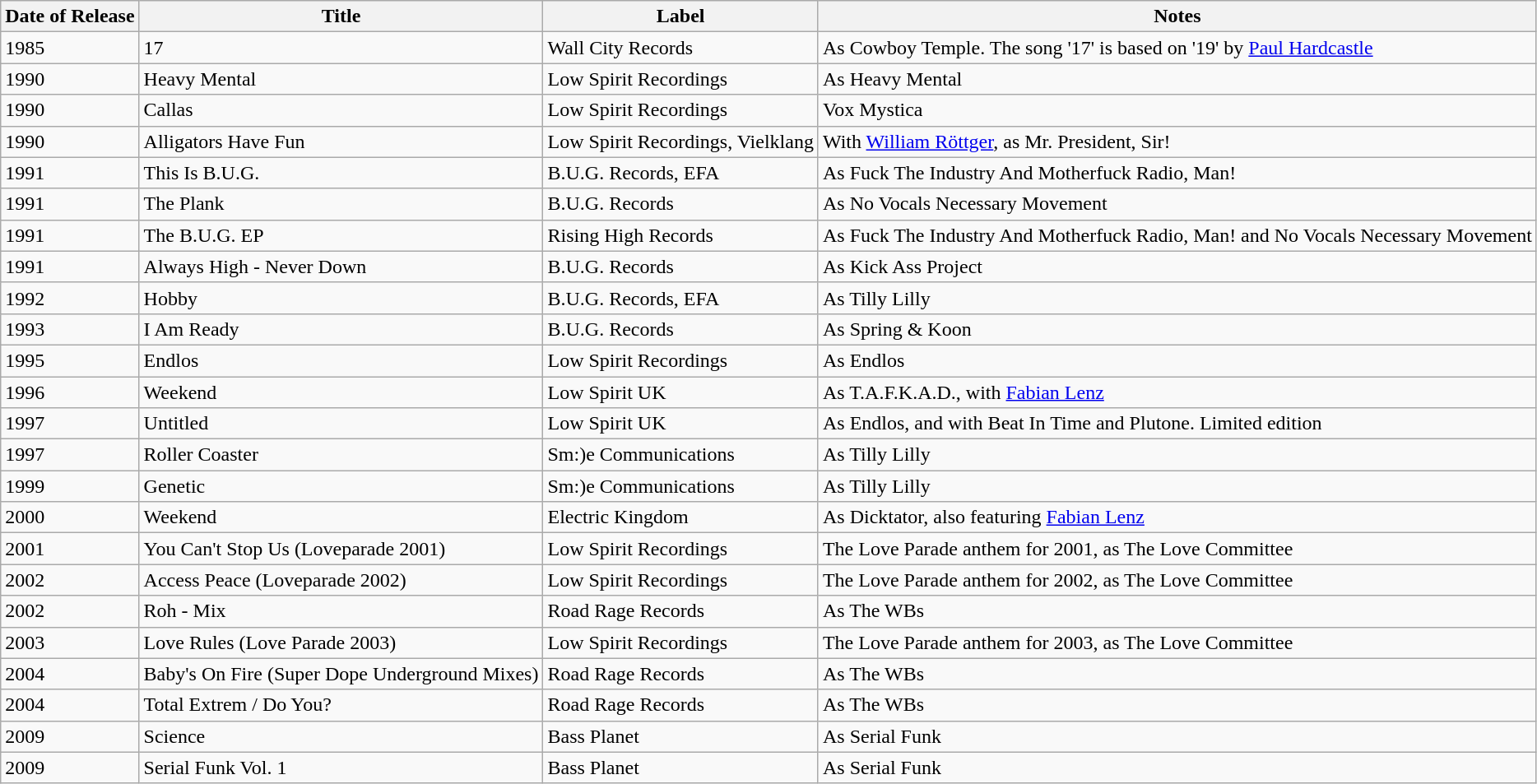<table class="wikitable">
<tr>
<th>Date of Release</th>
<th>Title</th>
<th>Label</th>
<th>Notes</th>
</tr>
<tr>
<td>1985</td>
<td>17</td>
<td>Wall City Records</td>
<td>As Cowboy Temple. The song '17' is based on '19' by <a href='#'>Paul Hardcastle</a></td>
</tr>
<tr>
<td>1990</td>
<td>Heavy Mental</td>
<td>Low Spirit Recordings</td>
<td>As Heavy Mental</td>
</tr>
<tr>
<td>1990</td>
<td>Callas</td>
<td>Low Spirit Recordings</td>
<td>Vox Mystica</td>
</tr>
<tr>
<td>1990</td>
<td>Alligators Have Fun</td>
<td>Low Spirit Recordings, Vielklang</td>
<td>With <a href='#'>William Röttger</a>, as Mr. President, Sir!</td>
</tr>
<tr>
<td>1991</td>
<td>This Is B.U.G.</td>
<td>B.U.G. Records, EFA</td>
<td>As Fuck The Industry And Motherfuck Radio, Man!</td>
</tr>
<tr>
<td>1991</td>
<td>The Plank</td>
<td>B.U.G. Records</td>
<td>As No Vocals Necessary Movement</td>
</tr>
<tr>
<td>1991</td>
<td>The B.U.G. EP</td>
<td>Rising High Records</td>
<td>As Fuck The Industry And Motherfuck Radio, Man! and No Vocals Necessary Movement</td>
</tr>
<tr>
<td>1991</td>
<td>Always High - Never Down</td>
<td>B.U.G. Records</td>
<td>As Kick Ass Project</td>
</tr>
<tr>
<td>1992</td>
<td>Hobby</td>
<td>B.U.G. Records, EFA</td>
<td>As Tilly Lilly</td>
</tr>
<tr>
<td>1993</td>
<td>I Am Ready</td>
<td>B.U.G. Records</td>
<td>As Spring & Koon</td>
</tr>
<tr>
<td>1995</td>
<td>Endlos</td>
<td>Low Spirit Recordings</td>
<td>As Endlos</td>
</tr>
<tr>
<td>1996</td>
<td>Weekend</td>
<td>Low Spirit UK</td>
<td>As T.A.F.K.A.D., with <a href='#'>Fabian Lenz</a></td>
</tr>
<tr>
<td>1997</td>
<td>Untitled</td>
<td>Low Spirit UK</td>
<td>As Endlos, and with Beat In Time and Plutone. Limited edition</td>
</tr>
<tr>
<td>1997</td>
<td>Roller Coaster</td>
<td>Sm:)e Communications</td>
<td>As Tilly Lilly</td>
</tr>
<tr>
<td>1999</td>
<td>Genetic</td>
<td>Sm:)e Communications</td>
<td>As Tilly Lilly</td>
</tr>
<tr>
<td>2000</td>
<td>Weekend</td>
<td>Electric Kingdom</td>
<td>As Dicktator, also featuring <a href='#'>Fabian Lenz</a></td>
</tr>
<tr>
<td>2001</td>
<td>You Can't Stop Us (Loveparade 2001)</td>
<td>Low Spirit Recordings</td>
<td>The Love Parade anthem for 2001, as The Love Committee</td>
</tr>
<tr>
<td>2002</td>
<td>Access Peace (Loveparade 2002)</td>
<td>Low Spirit Recordings</td>
<td>The Love Parade anthem for 2002, as The Love Committee</td>
</tr>
<tr>
<td>2002</td>
<td>Roh - Mix</td>
<td>Road Rage Records</td>
<td>As The WBs</td>
</tr>
<tr>
<td>2003</td>
<td>Love Rules (Love Parade 2003)</td>
<td>Low Spirit Recordings</td>
<td>The Love Parade anthem for 2003, as The Love Committee</td>
</tr>
<tr>
<td>2004</td>
<td>Baby's On Fire (Super Dope Underground Mixes)</td>
<td>Road Rage Records</td>
<td>As The WBs</td>
</tr>
<tr>
<td>2004</td>
<td>Total Extrem / Do You?</td>
<td>Road Rage Records</td>
<td>As The WBs</td>
</tr>
<tr>
<td>2009</td>
<td>Science</td>
<td>Bass Planet</td>
<td>As Serial Funk</td>
</tr>
<tr>
<td>2009</td>
<td>Serial Funk Vol. 1</td>
<td>Bass Planet</td>
<td>As Serial Funk</td>
</tr>
</table>
